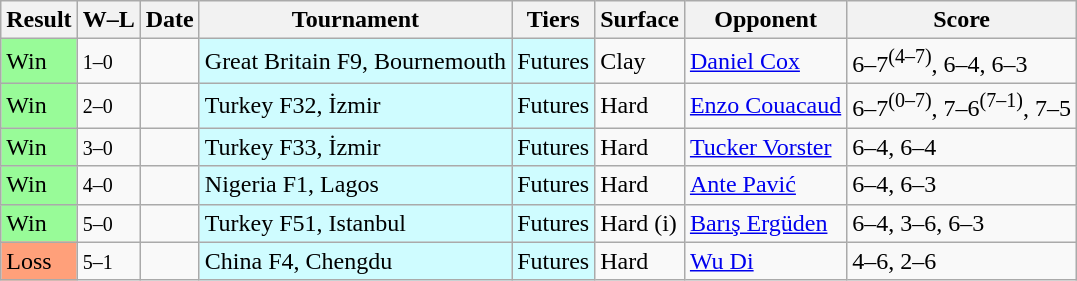<table class="sortable wikitable">
<tr>
<th>Result</th>
<th class=unsortable>W–L</th>
<th>Date</th>
<th>Tournament</th>
<th>Tiers</th>
<th>Surface</th>
<th>Opponent</th>
<th class=unsortable>Score</th>
</tr>
<tr>
<td bgcolor=98fb98>Win</td>
<td><small>1–0</small></td>
<td></td>
<td style="background:#cffcff;">Great Britain F9, Bournemouth</td>
<td style="background:#cffcff;">Futures</td>
<td>Clay</td>
<td> <a href='#'>Daniel Cox</a></td>
<td>6–7<sup>(4–7)</sup>, 6–4, 6–3</td>
</tr>
<tr>
<td bgcolor=98fb98>Win</td>
<td><small>2–0</small></td>
<td></td>
<td style="background:#cffcff;">Turkey F32, İzmir</td>
<td style="background:#cffcff;">Futures</td>
<td>Hard</td>
<td> <a href='#'>Enzo Couacaud</a></td>
<td>6–7<sup>(0–7)</sup>, 7–6<sup>(7–1)</sup>, 7–5</td>
</tr>
<tr>
<td bgcolor=98fb98>Win</td>
<td><small>3–0</small></td>
<td></td>
<td style="background:#cffcff;">Turkey F33, İzmir</td>
<td style="background:#cffcff;">Futures</td>
<td>Hard</td>
<td> <a href='#'>Tucker Vorster</a></td>
<td>6–4, 6–4</td>
</tr>
<tr>
<td bgcolor=98fb98>Win</td>
<td><small>4–0</small></td>
<td></td>
<td style="background:#cffcff;">Nigeria F1, Lagos</td>
<td style="background:#cffcff;">Futures</td>
<td>Hard</td>
<td> <a href='#'>Ante Pavić</a></td>
<td>6–4, 6–3</td>
</tr>
<tr>
<td bgcolor=98fb98>Win</td>
<td><small>5–0</small></td>
<td></td>
<td style="background:#cffcff;">Turkey F51, Istanbul</td>
<td style="background:#cffcff;">Futures</td>
<td>Hard (i)</td>
<td> <a href='#'>Barış Ergüden</a></td>
<td>6–4, 3–6, 6–3</td>
</tr>
<tr>
<td bgcolor=ffa07a>Loss</td>
<td><small>5–1</small></td>
<td></td>
<td style="background:#cffcff;">China F4, Chengdu</td>
<td style="background:#cffcff;">Futures</td>
<td>Hard</td>
<td> <a href='#'>Wu Di</a></td>
<td>4–6, 2–6</td>
</tr>
</table>
